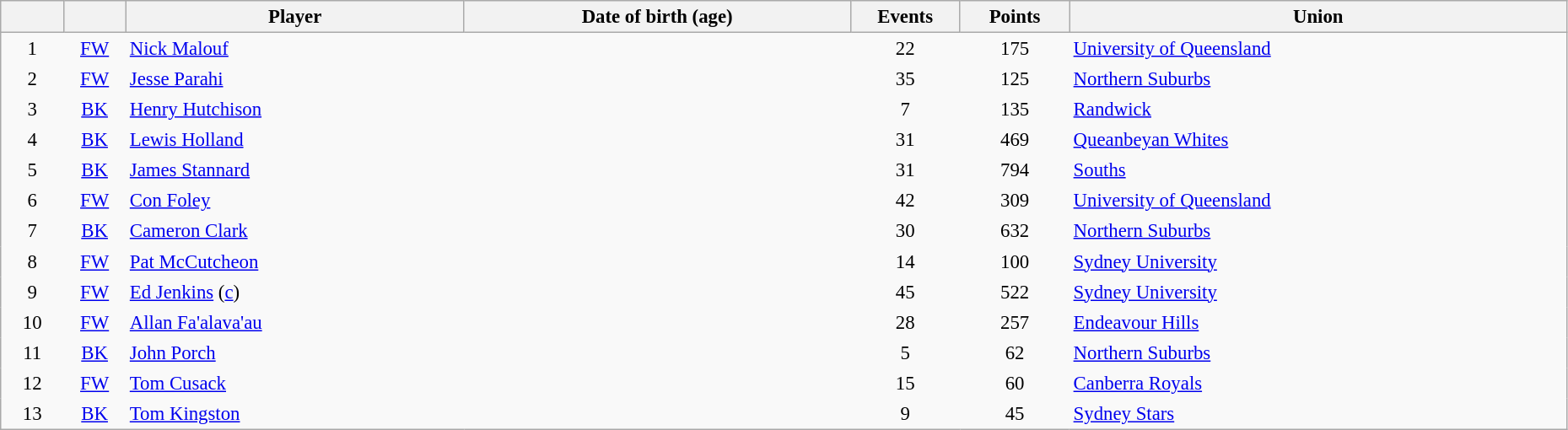<table class="sortable wikitable" style="font-size:95%; width: 98%">
<tr>
<th scope="col" style="width:4%"></th>
<th scope="col" style="width:4%"></th>
<th scope="col">Player</th>
<th scope="col">Date of birth (age)</th>
<th scope="col" style="width:7%">Events</th>
<th scope="col" style="width:7%">Points</th>
<th scope="col">Union</th>
</tr>
<tr>
<td style="text-align:center; border:0">1</td>
<td style="text-align:center; border:0"><a href='#'>FW</a></td>
<td style="text-align:left; border:0"><a href='#'>Nick Malouf</a></td>
<td style="text-align:left; border:0"></td>
<td style="text-align:center; border:0">22</td>
<td style="text-align:center; border:0">175</td>
<td style="text-align:left; border:0"> <a href='#'>University of Queensland</a></td>
</tr>
<tr>
<td style="text-align:center; border:0">2</td>
<td style="text-align:center; border:0"><a href='#'>FW</a></td>
<td style="text-align:left; border:0"><a href='#'>Jesse Parahi</a></td>
<td style="text-align:left; border:0"></td>
<td style="text-align:center; border:0">35</td>
<td style="text-align:center; border:0">125</td>
<td style="text-align:left; border:0"> <a href='#'>Northern Suburbs</a></td>
</tr>
<tr>
<td style="text-align:center; border:0">3</td>
<td style="text-align:center; border:0"><a href='#'>BK</a></td>
<td style="text-align:left; border:0"><a href='#'>Henry Hutchison</a></td>
<td style="text-align:left; border:0"></td>
<td style="text-align:center; border:0">7</td>
<td style="text-align:center; border:0">135</td>
<td style="text-align:left; border:0"> <a href='#'>Randwick</a></td>
</tr>
<tr>
<td style="text-align:center; border:0">4</td>
<td style="text-align:center; border:0"><a href='#'>BK</a></td>
<td style="text-align:left; border:0"><a href='#'>Lewis Holland</a></td>
<td style="text-align:left; border:0"></td>
<td style="text-align:center; border:0">31</td>
<td style="text-align:center; border:0">469</td>
<td style="text-align:left; border:0"> <a href='#'>Queanbeyan Whites</a></td>
</tr>
<tr>
<td style="text-align:center; border:0">5</td>
<td style="text-align:center; border:0"><a href='#'>BK</a></td>
<td style="text-align:left; border:0"><a href='#'>James Stannard</a></td>
<td style="text-align:left; border:0"></td>
<td style="text-align:center; border:0">31</td>
<td style="text-align:center; border:0">794</td>
<td style="text-align:left; border:0"> <a href='#'>Souths</a></td>
</tr>
<tr>
<td style="text-align:center; border:0">6</td>
<td style="text-align:center; border:0"><a href='#'>FW</a></td>
<td style="text-align:left; border:0"><a href='#'>Con Foley</a></td>
<td style="text-align:left; border:0"></td>
<td style="text-align:center; border:0">42</td>
<td style="text-align:center; border:0">309</td>
<td style="text-align:left; border:0"> <a href='#'>University of Queensland</a></td>
</tr>
<tr>
<td style="text-align:center; border:0">7</td>
<td style="text-align:center; border:0"><a href='#'>BK</a></td>
<td style="text-align:left; border:0"><a href='#'>Cameron Clark</a></td>
<td style="text-align:left; border:0"></td>
<td style="text-align:center; border:0">30</td>
<td style="text-align:center; border:0">632</td>
<td style="text-align:left; border:0"> <a href='#'>Northern Suburbs</a></td>
</tr>
<tr>
<td style="text-align:center; border:0">8</td>
<td style="text-align:center; border:0"><a href='#'>FW</a></td>
<td style="text-align:left; border:0"><a href='#'>Pat McCutcheon</a></td>
<td style="text-align:left; border:0"></td>
<td style="text-align:center; border:0">14</td>
<td style="text-align:center; border:0">100</td>
<td style="text-align:left; border:0"> <a href='#'>Sydney University</a></td>
</tr>
<tr>
<td style="text-align:center; border:0">9</td>
<td style="text-align:center; border:0"><a href='#'>FW</a></td>
<td style="text-align:left; border:0"><a href='#'>Ed Jenkins</a> (<a href='#'>c</a>)</td>
<td style="text-align:left; border:0"></td>
<td style="text-align:center; border:0">45</td>
<td style="text-align:center; border:0">522</td>
<td style="text-align:left; border:0"> <a href='#'>Sydney University</a></td>
</tr>
<tr>
<td style="text-align:center; border:0">10</td>
<td style="text-align:center; border:0"><a href='#'>FW</a></td>
<td style="text-align:left; border:0"><a href='#'>Allan Fa'alava'au</a></td>
<td style="text-align:left; border:0"></td>
<td style="text-align:center; border:0">28</td>
<td style="text-align:center; border:0">257</td>
<td style="text-align:left; border:0"> <a href='#'>Endeavour Hills</a></td>
</tr>
<tr>
<td style="text-align:center; border:0">11</td>
<td style="text-align:center; border:0"><a href='#'>BK</a></td>
<td style="text-align:left; border:0"><a href='#'>John Porch</a></td>
<td style="text-align:left; border:0"></td>
<td style="text-align:center; border:0">5</td>
<td style="text-align:center; border:0">62</td>
<td style="text-align:left; border:0"> <a href='#'>Northern Suburbs</a></td>
</tr>
<tr>
<td style="text-align:center; border:0">12</td>
<td style="text-align:center; border:0"><a href='#'>FW</a></td>
<td style="text-align:left; border:0"><a href='#'>Tom Cusack</a></td>
<td style="text-align:left; border:0"></td>
<td style="text-align:center; border:0">15</td>
<td style="text-align:center; border:0">60</td>
<td style="text-align:left; border:0"> <a href='#'>Canberra Royals</a></td>
</tr>
<tr>
<td style="text-align:center; border:0">13</td>
<td style="text-align:center; border:0"><a href='#'>BK</a></td>
<td style="text-align:left; border:0"><a href='#'>Tom Kingston</a></td>
<td style="text-align:left; border:0"></td>
<td style="text-align:center; border:0">9</td>
<td style="text-align:center; border:0">45</td>
<td style="text-align:left; border:0"> <a href='#'>Sydney Stars</a></td>
</tr>
</table>
